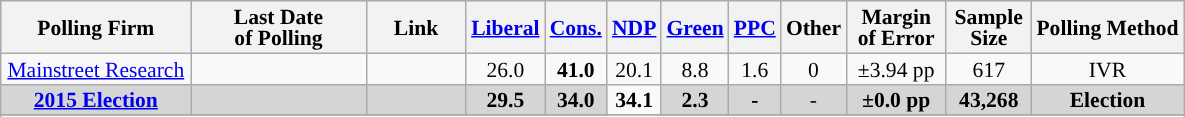<table class="wikitable sortable" style="text-align:center;font-size:90%;line-height:14px;">
<tr style="background:#e9e9e9;">
<th style="width:120px">Polling Firm</th>
<th style="width:110px">Last Date<br>of Polling</th>
<th style="width:60px" class="unsortable">Link</th>
<th style="background-color:"><strong><a href='#'>Liberal</a></strong></th>
<th style="background-color:"><strong><a href='#'>Cons.</a></strong></th>
<th style="background-color:"><strong><a href='#'>NDP</a></strong></th>
<th style="background-color:"><strong><a href='#'>Green</a></strong></th>
<th style="background-color:"><strong><a href='#'>PPC</a></strong></th>
<th style="background-color:"><strong>Other</strong></th>
<th style="width:60px;" class="unsortable">Margin<br>of Error</th>
<th style="width:50px;" class="unsortable">Sample<br>Size</th>
<th class="unsortable">Polling Method</th>
</tr>
<tr>
<td><a href='#'>Mainstreet Research</a></td>
<td></td>
<td></td>
<td>26.0</td>
<td><strong>41.0</strong></td>
<td>20.1</td>
<td>8.8</td>
<td>1.6</td>
<td>0</td>
<td>±3.94 pp</td>
<td>617</td>
<td>IVR</td>
</tr>
<tr>
<td style="background:#D5D5D5"><strong><a href='#'>2015 Election</a></strong></td>
<td style="background:#D5D5D5"><strong></strong></td>
<td style="background:#D5D5D5"></td>
<td style="background:#D5D5D5"><strong>29.5</strong></td>
<td style="background:#D5D5D5"><strong>34.0</strong></td>
<td><strong>34.1</strong></td>
<td style="background:#D5D5D5"><strong>2.3</strong></td>
<td style="background:#D5D5D5"><strong>-</strong></td>
<td style="background:#D5D5D5">-</td>
<td style="background:#D5D5D5"><strong>±0.0 pp</strong></td>
<td style="background:#D5D5D5"><strong>43,268</strong></td>
<td style="background:#D5D5D5"><strong>Election</strong></td>
</tr>
<tr>
</tr>
<tr>
</tr>
</table>
